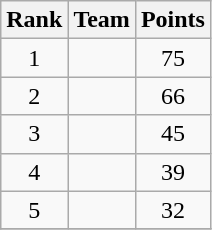<table class="wikitable">
<tr>
<th>Rank</th>
<th>Team</th>
<th>Points</th>
</tr>
<tr>
<td align=center>1</td>
<td></td>
<td align=center>75</td>
</tr>
<tr>
<td align=center>2</td>
<td></td>
<td align=center>66</td>
</tr>
<tr>
<td align=center>3</td>
<td></td>
<td align=center>45</td>
</tr>
<tr>
<td align=center>4</td>
<td></td>
<td align=center>39</td>
</tr>
<tr>
<td align=center>5</td>
<td></td>
<td align=center>32</td>
</tr>
<tr>
</tr>
</table>
